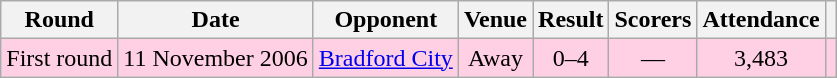<table class="wikitable" style="text-align:center">
<tr>
<th>Round</th>
<th>Date</th>
<th>Opponent</th>
<th>Venue</th>
<th>Result</th>
<th>Scorers</th>
<th>Attendance</th>
<th></th>
</tr>
<tr bgcolor="#ffd0e3">
<td>First round</td>
<td>11 November 2006</td>
<td><a href='#'>Bradford City</a></td>
<td>Away</td>
<td>0–4</td>
<td>—</td>
<td>3,483</td>
<td></td>
</tr>
</table>
